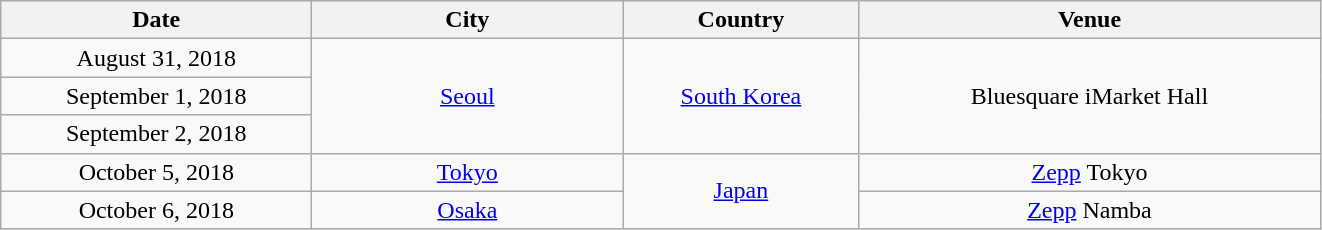<table class="wikitable" style="text-align:center;">
<tr>
<th width="200">Date</th>
<th width="200">City</th>
<th width="150">Country</th>
<th width="300">Venue</th>
</tr>
<tr>
<td>August 31, 2018</td>
<td rowspan="3"><a href='#'>Seoul</a></td>
<td rowspan="3"><a href='#'>South Korea</a></td>
<td rowspan="3">Bluesquare iMarket Hall</td>
</tr>
<tr>
<td>September 1, 2018</td>
</tr>
<tr>
<td>September 2, 2018</td>
</tr>
<tr>
<td>October 5, 2018</td>
<td><a href='#'>Tokyo</a></td>
<td rowspan="2"><a href='#'>Japan</a></td>
<td><a href='#'>Zepp</a> Tokyo</td>
</tr>
<tr>
<td>October 6, 2018</td>
<td><a href='#'>Osaka</a></td>
<td><a href='#'>Zepp</a> Namba</td>
</tr>
</table>
